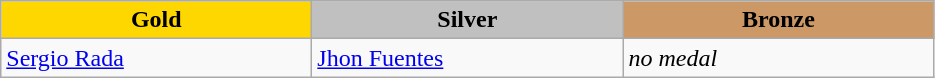<table class="wikitable" style="text-align:left">
<tr align="center">
<td width=200 bgcolor=gold><strong>Gold</strong></td>
<td width=200 bgcolor=silver><strong>Silver</strong></td>
<td width=200 bgcolor=CC9966><strong>Bronze</strong></td>
</tr>
<tr>
<td><a href='#'>Sergio Rada</a><br><em></em></td>
<td><a href='#'>Jhon Fuentes</a><br><em></em></td>
<td><em>no medal</em></td>
</tr>
</table>
